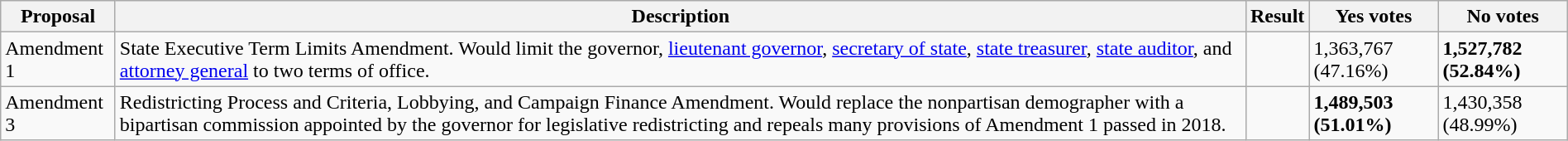<table class="wikitable sortable" style="width:100%">
<tr>
<th class="unsortable" scope="col">Proposal</th>
<th class="unsortable" scope="col">Description</th>
<th scope="col">Result</th>
<th scope="col">Yes votes</th>
<th scope="col">No votes</th>
</tr>
<tr>
<td>Amendment 1</td>
<td>State Executive Term Limits Amendment. Would limit the governor, <a href='#'>lieutenant governor</a>, <a href='#'>secretary of state</a>, <a href='#'>state treasurer</a>, <a href='#'>state auditor</a>, and <a href='#'>attorney general</a> to two terms of office.</td>
<td></td>
<td>1,363,767 (47.16%)</td>
<td><strong>1,527,782 (52.84%)</strong></td>
</tr>
<tr>
<td>Amendment 3</td>
<td>Redistricting Process and Criteria, Lobbying, and Campaign Finance Amendment. Would replace the nonpartisan demographer with a bipartisan commission appointed by the governor for legislative redistricting and repeals many provisions of Amendment 1 passed in 2018.</td>
<td></td>
<td><strong>1,489,503 (51.01%)</strong></td>
<td>1,430,358 (48.99%)</td>
</tr>
</table>
